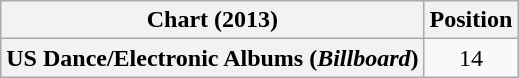<table class="wikitable plainrowheaders" style="text-align:center">
<tr>
<th scope="col">Chart (2013)</th>
<th scope="col">Position</th>
</tr>
<tr>
<th scope="row">US Dance/Electronic Albums (<em>Billboard</em>)</th>
<td>14</td>
</tr>
</table>
